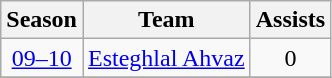<table class="wikitable" style="text-align: center;">
<tr>
<th>Season</th>
<th>Team</th>
<th>Assists</th>
</tr>
<tr>
<td><a href='#'>09–10</a></td>
<td align="left"><a href='#'>Esteghlal Ahvaz</a></td>
<td>0</td>
</tr>
<tr>
</tr>
</table>
